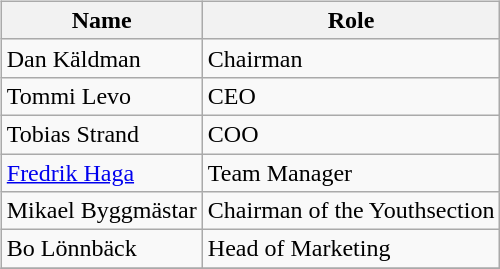<table>
<tr>
<td valign="top"><br><table class="wikitable">
<tr>
<th>Name</th>
<th>Role</th>
</tr>
<tr>
<td> Dan Käldman</td>
<td>Chairman</td>
</tr>
<tr>
<td> Tommi Levo</td>
<td>CEO</td>
</tr>
<tr>
<td> Tobias Strand</td>
<td>COO</td>
</tr>
<tr>
<td> <a href='#'>Fredrik Haga</a></td>
<td>Team Manager</td>
</tr>
<tr>
<td> Mikael Byggmästar</td>
<td>Chairman of the Youthsection</td>
</tr>
<tr>
<td> Bo Lönnbäck</td>
<td>Head of Marketing</td>
</tr>
<tr>
</tr>
</table>
</td>
</tr>
</table>
